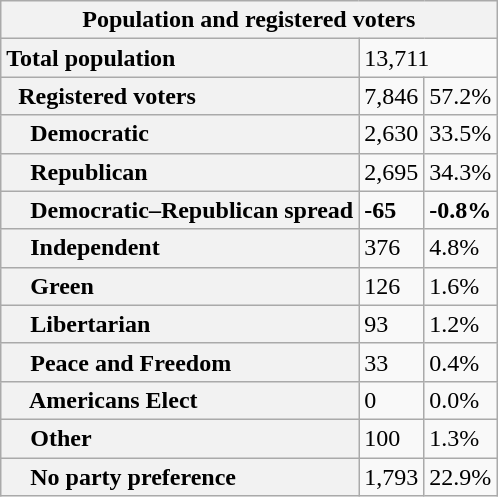<table class="wikitable collapsible collapsed">
<tr>
<th colspan="3">Population and registered voters</th>
</tr>
<tr>
<th scope="row" style="text-align: left;">Total population</th>
<td colspan="2">13,711</td>
</tr>
<tr>
<th scope="row" style="text-align: left;">  Registered voters</th>
<td>7,846</td>
<td>57.2%</td>
</tr>
<tr>
<th scope="row" style="text-align: left;">    Democratic</th>
<td>2,630</td>
<td>33.5%</td>
</tr>
<tr>
<th scope="row" style="text-align: left;">    Republican</th>
<td>2,695</td>
<td>34.3%</td>
</tr>
<tr>
<th scope="row" style="text-align: left;">    Democratic–Republican spread</th>
<td><span><strong>-65</strong></span></td>
<td><span><strong>-0.8%</strong></span></td>
</tr>
<tr>
<th scope="row" style="text-align: left;">    Independent</th>
<td>376</td>
<td>4.8%</td>
</tr>
<tr>
<th scope="row" style="text-align: left;">    Green</th>
<td>126</td>
<td>1.6%</td>
</tr>
<tr>
<th scope="row" style="text-align: left;">    Libertarian</th>
<td>93</td>
<td>1.2%</td>
</tr>
<tr>
<th scope="row" style="text-align: left;">    Peace and Freedom</th>
<td>33</td>
<td>0.4%</td>
</tr>
<tr>
<th scope="row" style="text-align: left;">    Americans Elect</th>
<td>0</td>
<td>0.0%</td>
</tr>
<tr>
<th scope="row" style="text-align: left;">    Other</th>
<td>100</td>
<td>1.3%</td>
</tr>
<tr>
<th scope="row" style="text-align: left;">    No party preference</th>
<td>1,793</td>
<td>22.9%</td>
</tr>
</table>
